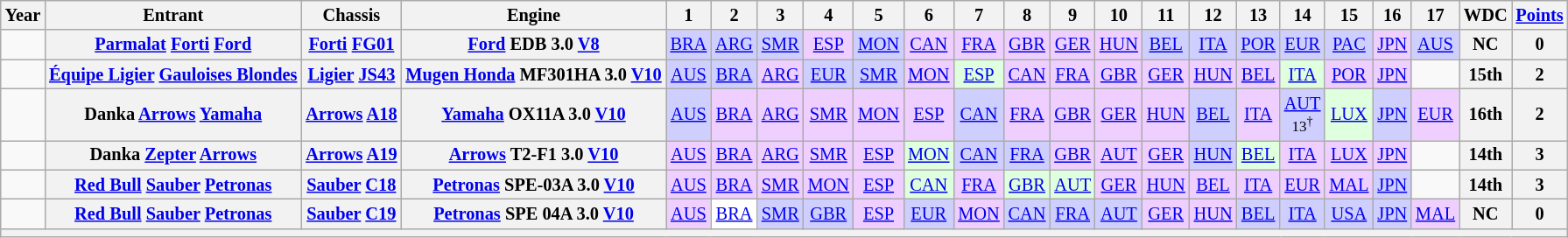<table class="wikitable" style="text-align:center; font-size:85%">
<tr>
<th>Year</th>
<th>Entrant</th>
<th>Chassis</th>
<th>Engine</th>
<th>1</th>
<th>2</th>
<th>3</th>
<th>4</th>
<th>5</th>
<th>6</th>
<th>7</th>
<th>8</th>
<th>9</th>
<th>10</th>
<th>11</th>
<th>12</th>
<th>13</th>
<th>14</th>
<th>15</th>
<th>16</th>
<th>17</th>
<th>WDC</th>
<th><a href='#'>Points</a></th>
</tr>
<tr>
<td></td>
<th nowrap><a href='#'>Parmalat</a> <a href='#'>Forti</a> <a href='#'>Ford</a></th>
<th nowrap><a href='#'>Forti</a> <a href='#'>FG01</a></th>
<th nowrap><a href='#'>Ford</a> EDB 3.0 <a href='#'>V8</a></th>
<td style="background:#CFCFFF;"><a href='#'>BRA</a><br></td>
<td style="background:#CFCFFF;"><a href='#'>ARG</a><br></td>
<td style="background:#CFCFFF;"><a href='#'>SMR</a><br></td>
<td style="background:#EFCFFF;"><a href='#'>ESP</a><br></td>
<td style="background:#CFCFFF;"><a href='#'>MON</a><br></td>
<td style="background:#EFCFFF;"><a href='#'>CAN</a><br></td>
<td style="background:#EFCFFF;"><a href='#'>FRA</a><br></td>
<td style="background:#EFCFFF;"><a href='#'>GBR</a><br></td>
<td style="background:#EFCFFF;"><a href='#'>GER</a><br></td>
<td style="background:#EFCFFF;"><a href='#'>HUN</a><br></td>
<td style="background:#CFCFFF;"><a href='#'>BEL</a><br></td>
<td style="background:#CFCFFF;"><a href='#'>ITA</a><br></td>
<td style="background:#CFCFFF;"><a href='#'>POR</a><br></td>
<td style="background:#CFCFFF;"><a href='#'>EUR</a><br></td>
<td style="background:#CFCFFF;"><a href='#'>PAC</a><br></td>
<td style="background:#EFCFFF;"><a href='#'>JPN</a><br></td>
<td style="background:#CFCFFF;"><a href='#'>AUS</a><br></td>
<th>NC</th>
<th>0</th>
</tr>
<tr>
<td></td>
<th nowrap><a href='#'>Équipe Ligier</a> <a href='#'>Gauloises Blondes</a></th>
<th nowrap><a href='#'>Ligier</a> <a href='#'>JS43</a></th>
<th nowrap><a href='#'>Mugen Honda</a> MF301HA 3.0 <a href='#'>V10</a></th>
<td style="background:#CFCFFF;"><a href='#'>AUS</a><br></td>
<td style="background:#CFCFFF;"><a href='#'>BRA</a><br></td>
<td style="background:#EFCFFF;"><a href='#'>ARG</a><br></td>
<td style="background:#CFCFFF;"><a href='#'>EUR</a><br></td>
<td style="background:#CFCFFF;"><a href='#'>SMR</a><br></td>
<td style="background:#EFCFFF;"><a href='#'>MON</a><br></td>
<td style="background:#DFFFDF;"><a href='#'>ESP</a><br></td>
<td style="background:#EFCFFF;"><a href='#'>CAN</a><br></td>
<td style="background:#EFCFFF;"><a href='#'>FRA</a><br></td>
<td style="background:#EFCFFF;"><a href='#'>GBR</a><br></td>
<td style="background:#EFCFFF;"><a href='#'>GER</a><br></td>
<td style="background:#EFCFFF;"><a href='#'>HUN</a><br></td>
<td style="background:#EFCFFF;"><a href='#'>BEL</a><br></td>
<td style="background:#DFFFDF;"><a href='#'>ITA</a><br></td>
<td style="background:#EFCFFF;"><a href='#'>POR</a><br></td>
<td style="background:#EFCFFF;"><a href='#'>JPN</a><br></td>
<td></td>
<th>15th</th>
<th>2</th>
</tr>
<tr>
<td></td>
<th nowrap>Danka <a href='#'>Arrows</a> <a href='#'>Yamaha</a></th>
<th nowrap><a href='#'>Arrows</a> <a href='#'>A18</a></th>
<th nowrap><a href='#'>Yamaha</a> OX11A 3.0 <a href='#'>V10</a></th>
<td style="background:#CFCFFF;"><a href='#'>AUS</a><br></td>
<td style="background:#EFCFFF;"><a href='#'>BRA</a><br></td>
<td style="background:#EFCFFF;"><a href='#'>ARG</a><br></td>
<td style="background:#EFCFFF;"><a href='#'>SMR</a><br></td>
<td style="background:#EFCFFF;"><a href='#'>MON</a><br></td>
<td style="background:#EFCFFF;"><a href='#'>ESP</a><br></td>
<td style="background:#CFCFFF;"><a href='#'>CAN</a><br></td>
<td style="background:#EFCFFF;"><a href='#'>FRA</a><br></td>
<td style="background:#EFCFFF;"><a href='#'>GBR</a><br></td>
<td style="background:#EFCFFF;"><a href='#'>GER</a><br></td>
<td style="background:#EFCFFF;"><a href='#'>HUN</a><br></td>
<td style="background:#CFCFFF;"><a href='#'>BEL</a><br></td>
<td style="background:#EFCFFF;"><a href='#'>ITA</a><br></td>
<td style="background:#CFCFFF;"><a href='#'>AUT</a><br><small>13<sup>†</sup></small></td>
<td style="background:#DFFFDF;"><a href='#'>LUX</a><br></td>
<td style="background:#CFCFFF;"><a href='#'>JPN</a><br></td>
<td style="background:#EFCFFF;"><a href='#'>EUR</a><br></td>
<th>16th</th>
<th>2</th>
</tr>
<tr>
<td></td>
<th nowrap>Danka <a href='#'>Zepter</a> <a href='#'>Arrows</a></th>
<th nowrap><a href='#'>Arrows</a> <a href='#'>A19</a></th>
<th nowrap><a href='#'>Arrows</a> T2-F1 3.0 <a href='#'>V10</a></th>
<td style="background:#EFCFFF;"><a href='#'>AUS</a><br></td>
<td style="background:#EFCFFF;"><a href='#'>BRA</a><br></td>
<td style="background:#EFCFFF;"><a href='#'>ARG</a><br></td>
<td style="background:#EFCFFF;"><a href='#'>SMR</a><br></td>
<td style="background:#EFCFFF;"><a href='#'>ESP</a><br></td>
<td style="background:#DFFFDF;"><a href='#'>MON</a><br></td>
<td style="background:#CFCFFF;"><a href='#'>CAN</a><br></td>
<td style="background:#CFCFFF;"><a href='#'>FRA</a><br></td>
<td style="background:#EFCFFF;"><a href='#'>GBR</a><br></td>
<td style="background:#EFCFFF;"><a href='#'>AUT</a><br></td>
<td style="background:#EFCFFF;"><a href='#'>GER</a><br></td>
<td style="background:#CFCFFF;"><a href='#'>HUN</a><br></td>
<td style="background:#DFFFDF;"><a href='#'>BEL</a><br></td>
<td style="background:#EFCFFF;"><a href='#'>ITA</a><br></td>
<td style="background:#EFCFFF;"><a href='#'>LUX</a><br></td>
<td style="background:#EFCFFF;"><a href='#'>JPN</a><br></td>
<td></td>
<th>14th</th>
<th>3</th>
</tr>
<tr>
<td></td>
<th nowrap><a href='#'>Red Bull</a> <a href='#'>Sauber</a> <a href='#'>Petronas</a></th>
<th nowrap><a href='#'>Sauber</a> <a href='#'>C18</a></th>
<th nowrap><a href='#'>Petronas</a> SPE-03A 3.0 <a href='#'>V10</a></th>
<td style="background:#EFCFFF;"><a href='#'>AUS</a><br></td>
<td style="background:#EFCFFF;"><a href='#'>BRA</a><br></td>
<td style="background:#EFCFFF;"><a href='#'>SMR</a><br></td>
<td style="background:#EFCFFF;"><a href='#'>MON</a><br></td>
<td style="background:#EFCFFF;"><a href='#'>ESP</a><br></td>
<td style="background:#DFFFDF;"><a href='#'>CAN</a><br></td>
<td style="background:#EFCFFF;"><a href='#'>FRA</a><br></td>
<td style="background:#DFFFDF;"><a href='#'>GBR</a><br></td>
<td style="background:#DFFFDF;"><a href='#'>AUT</a><br></td>
<td style="background:#EFCFFF;"><a href='#'>GER</a><br></td>
<td style="background:#EFCFFF;"><a href='#'>HUN</a><br></td>
<td style="background:#EFCFFF;"><a href='#'>BEL</a><br></td>
<td style="background:#EFCFFF;"><a href='#'>ITA</a><br></td>
<td style="background:#EFCFFF;"><a href='#'>EUR</a><br></td>
<td style="background:#EFCFFF;"><a href='#'>MAL</a><br></td>
<td style="background:#CFCFFF;"><a href='#'>JPN</a><br></td>
<td></td>
<th>14th</th>
<th>3</th>
</tr>
<tr>
<td></td>
<th nowrap><a href='#'>Red Bull</a> <a href='#'>Sauber</a> <a href='#'>Petronas</a></th>
<th nowrap><a href='#'>Sauber</a> <a href='#'>C19</a></th>
<th nowrap><a href='#'>Petronas</a> SPE 04A 3.0 <a href='#'>V10</a></th>
<td style="background:#EFCFFF;"><a href='#'>AUS</a><br></td>
<td style="background:#ffffff;"><a href='#'>BRA</a><br></td>
<td style="background:#CFCFFF;"><a href='#'>SMR</a><br></td>
<td style="background:#CFCFFF;"><a href='#'>GBR</a><br></td>
<td style="background:#EFCFFF;"><a href='#'>ESP</a><br></td>
<td style="background:#CFCFFF;"><a href='#'>EUR</a><br></td>
<td style="background:#EFCFFF;"><a href='#'>MON</a><br></td>
<td style="background:#CFCFFF;"><a href='#'>CAN</a><br></td>
<td style="background:#CFCFFF;"><a href='#'>FRA</a><br></td>
<td style="background:#CFCFFF;"><a href='#'>AUT</a><br></td>
<td style="background:#EFCFFF;"><a href='#'>GER</a><br></td>
<td style="background:#EFCFFF;"><a href='#'>HUN</a><br></td>
<td style="background:#CFCFFF;"><a href='#'>BEL</a><br></td>
<td style="background:#CFCFFF;"><a href='#'>ITA</a><br></td>
<td style="background:#CFCFFF;"><a href='#'>USA</a><br></td>
<td style="background:#CFCFFF;"><a href='#'>JPN</a><br></td>
<td style="background:#EFCFFF;"><a href='#'>MAL</a><br></td>
<th>NC</th>
<th>0</th>
</tr>
<tr>
<th colspan="23"></th>
</tr>
</table>
